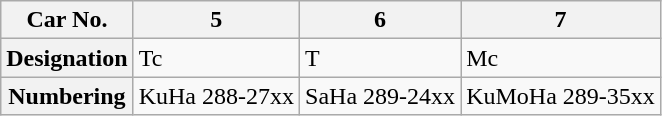<table class="wikitable">
<tr>
<th>Car No.</th>
<th>5</th>
<th>6</th>
<th>7</th>
</tr>
<tr>
<th>Designation</th>
<td>Tc</td>
<td>T</td>
<td>Mc</td>
</tr>
<tr>
<th>Numbering</th>
<td>KuHa 288-27xx</td>
<td>SaHa 289-24xx</td>
<td>KuMoHa 289-35xx</td>
</tr>
</table>
